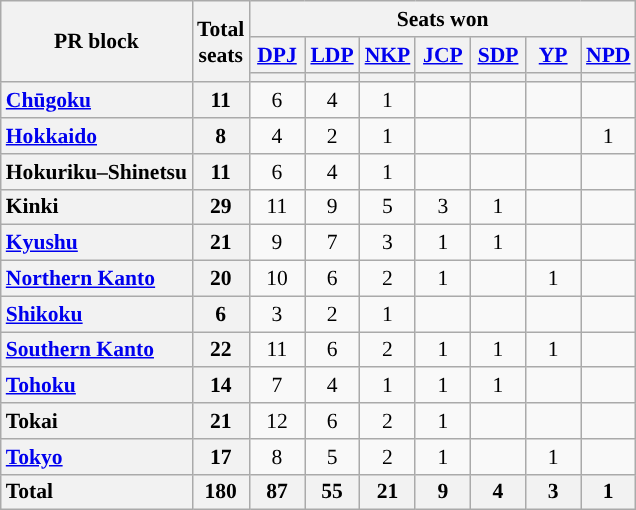<table class="wikitable" style="text-align:center; font-size: 0.9em;">
<tr>
<th rowspan="3">PR block</th>
<th rowspan="3">Total<br>seats</th>
<th colspan="7">Seats won</th>
</tr>
<tr>
<th class="unsortable" style="width:30px;"><a href='#'>DPJ</a></th>
<th class="unsortable" style="width:30px;"><a href='#'>LDP</a></th>
<th class="unsortable" style="width:30px;"><a href='#'>NKP</a></th>
<th class="unsortable" style="width:30px;"><a href='#'>JCP</a></th>
<th class="unsortable" style="width:30px;"><a href='#'>SDP</a></th>
<th class="unsortable" style="width:30px;"><a href='#'>YP</a></th>
<th class="unsortable" style="width:30px;"><a href='#'>NPD</a></th>
</tr>
<tr>
<th style="background:"></th>
<th style="background:"></th>
<th style="background:"></th>
<th style="background:"></th>
<th style="background:"></th>
<th style="background:"></th>
<th style="background:"></th>
</tr>
<tr>
<th style="text-align: left;"><a href='#'>Chūgoku</a></th>
<th>11</th>
<td>6</td>
<td>4</td>
<td>1</td>
<td></td>
<td></td>
<td></td>
<td></td>
</tr>
<tr>
<th style="text-align: left;"><a href='#'>Hokkaido</a></th>
<th>8</th>
<td>4</td>
<td>2</td>
<td>1</td>
<td></td>
<td></td>
<td></td>
<td>1</td>
</tr>
<tr>
<th style="text-align: left;">Hokuriku–Shinetsu</th>
<th>11</th>
<td>6</td>
<td>4</td>
<td>1</td>
<td></td>
<td></td>
<td></td>
<td></td>
</tr>
<tr>
<th style="text-align: left;">Kinki</th>
<th>29</th>
<td>11</td>
<td>9</td>
<td>5</td>
<td>3</td>
<td>1</td>
<td></td>
<td></td>
</tr>
<tr>
<th style="text-align: left;"><a href='#'>Kyushu</a></th>
<th>21</th>
<td>9</td>
<td>7</td>
<td>3</td>
<td>1</td>
<td>1</td>
<td></td>
<td></td>
</tr>
<tr>
<th style="text-align: left;"><a href='#'>Northern Kanto</a></th>
<th>20</th>
<td>10</td>
<td>6</td>
<td>2</td>
<td>1</td>
<td></td>
<td>1</td>
<td></td>
</tr>
<tr>
<th style="text-align: left;"><a href='#'>Shikoku</a></th>
<th>6</th>
<td>3</td>
<td>2</td>
<td>1</td>
<td></td>
<td></td>
<td></td>
<td></td>
</tr>
<tr>
<th style="text-align: left;"><a href='#'>Southern Kanto</a></th>
<th>22</th>
<td>11</td>
<td>6</td>
<td>2</td>
<td>1</td>
<td>1</td>
<td>1</td>
<td></td>
</tr>
<tr>
<th style="text-align: left;"><a href='#'>Tohoku</a></th>
<th>14</th>
<td>7</td>
<td>4</td>
<td>1</td>
<td>1</td>
<td>1</td>
<td></td>
<td></td>
</tr>
<tr>
<th style="text-align: left;">Tokai</th>
<th>21</th>
<td>12</td>
<td>6</td>
<td>2</td>
<td>1</td>
<td></td>
<td></td>
<td></td>
</tr>
<tr>
<th style="text-align: left;"><a href='#'>Tokyo</a></th>
<th>17</th>
<td>8</td>
<td>5</td>
<td>2</td>
<td>1</td>
<td></td>
<td>1</td>
<td></td>
</tr>
<tr class="sortbottom">
<th style="text-align: left;">Total</th>
<th>180</th>
<th>87</th>
<th>55</th>
<th>21</th>
<th>9</th>
<th>4</th>
<th>3</th>
<th>1</th>
</tr>
</table>
